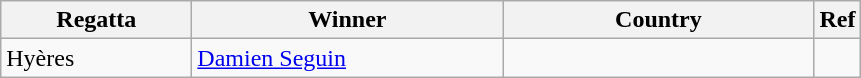<table class="wikitable">
<tr>
<th width=120>Regatta</th>
<th width=200px>Winner</th>
<th width=200px>Country</th>
<th>Ref</th>
</tr>
<tr>
<td>Hyères</td>
<td><a href='#'>Damien Seguin</a></td>
<td> </td>
<td></td>
</tr>
</table>
